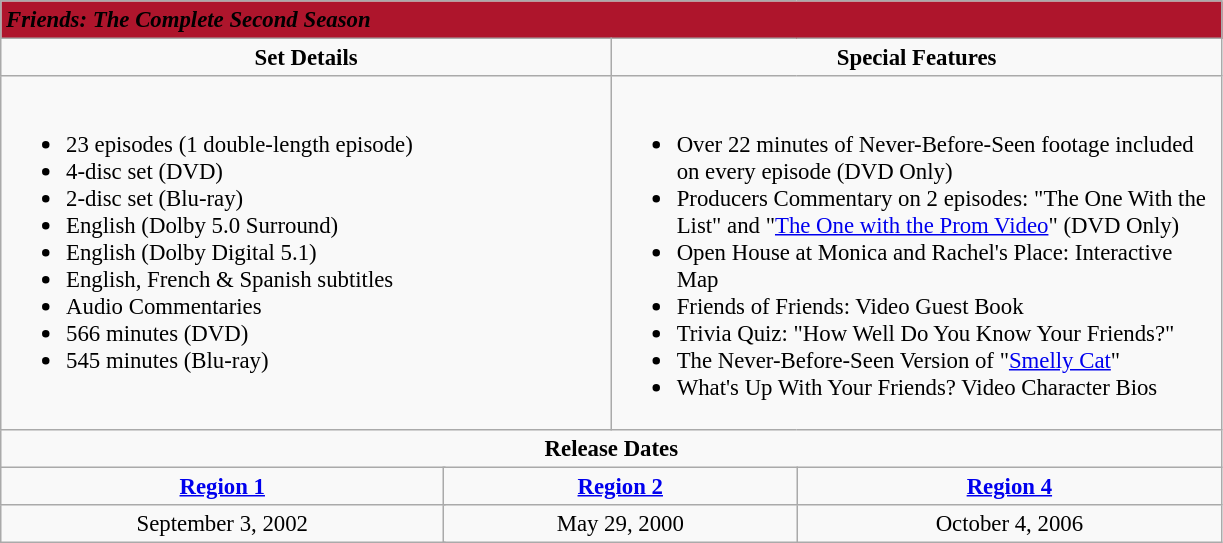<table class="wikitable" style="font-size: 95%;">
<tr style="background: #AE152C;">
<td colspan="6"><span><strong><em>Friends: The Complete Second Season</em></strong></span></td>
</tr>
<tr style="vertical-align:top; text-align:center;">
<td style="width:400px;" colspan="3"><strong>Set Details</strong></td>
<td style="width:400px; " colspan="3"><strong>Special Features</strong></td>
</tr>
<tr valign="top">
<td colspan="3"  style="text-align:left; width:400px;"><br><ul><li>23 episodes (1 double-length episode)</li><li>4-disc set (DVD)</li><li>2-disc set (Blu-ray)</li><li>English (Dolby 5.0 Surround)</li><li>English (Dolby Digital 5.1)</li><li>English, French & Spanish subtitles</li><li>Audio Commentaries</li><li>566 minutes (DVD)</li><li>545 minutes (Blu-ray)</li></ul></td>
<td colspan="3"  style="text-align:left; width:400px;"><br><ul><li>Over 22 minutes of Never-Before-Seen footage included on every episode (DVD Only)</li><li>Producers Commentary on 2 episodes: "The One With the List" and "<a href='#'>The One with the Prom Video</a>" (DVD Only)</li><li>Open House at Monica and Rachel's Place: Interactive Map </li><li>Friends of Friends: Video Guest Book</li><li>Trivia Quiz: "How Well Do You Know Your Friends?" </li><li>The Never-Before-Seen Version of "<a href='#'>Smelly Cat</a>"</li><li>What's Up With Your Friends? Video Character Bios </li></ul></td>
</tr>
<tr>
<td colspan="6" style="text-align:center;"><strong>Release Dates</strong></td>
</tr>
<tr>
<td colspan="2" style="text-align:center;"><strong><a href='#'>Region 1</a></strong></td>
<td colspan="2" style="text-align:center;"><strong><a href='#'>Region 2</a></strong></td>
<td colspan="2" style="text-align:center;"><strong><a href='#'>Region 4</a></strong></td>
</tr>
<tr style="text-align:center;">
<td colspan="2">September 3, 2002</td>
<td colspan="2">May 29, 2000</td>
<td colspan="2">October 4, 2006</td>
</tr>
</table>
